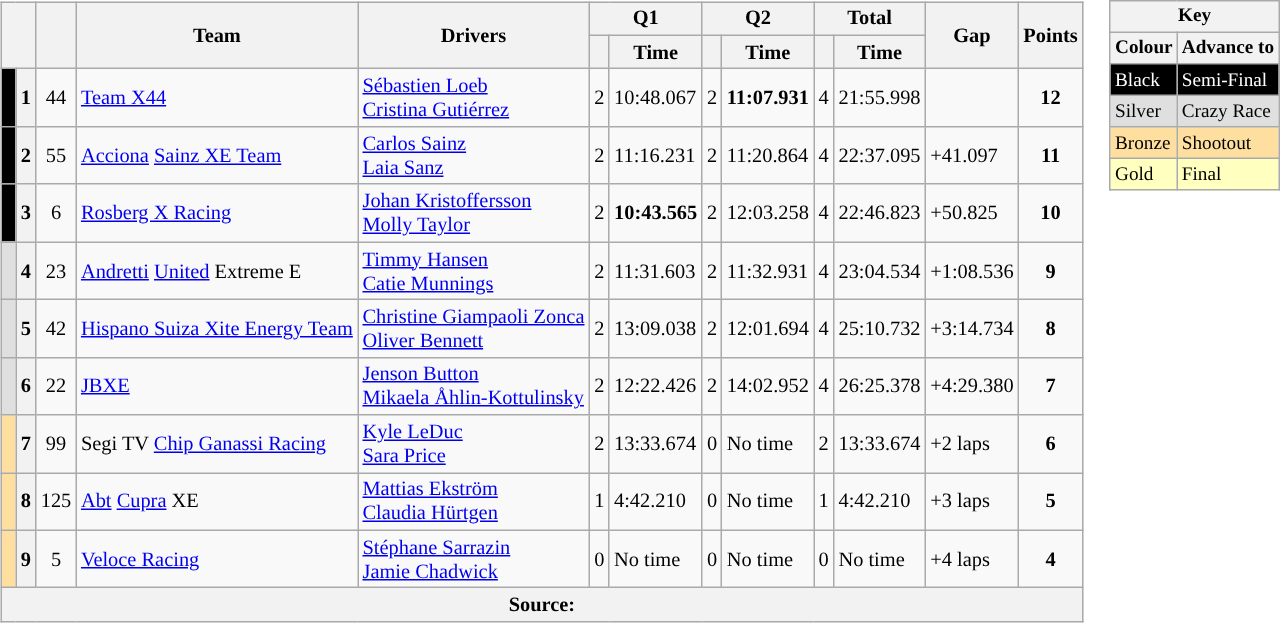<table>
<tr>
<td style="vertical-align:top;"><br><table class="wikitable sortable" style="font-size: 85%">
<tr>
<th scope="col" rowspan="2" colspan="2"></th>
<th scope="col" rowspan="2"></th>
<th scope="col" rowspan="2">Team</th>
<th scope="col" rowspan="2">Drivers</th>
<th scope="col" colspan="2">Q1</th>
<th scope="col" colspan="2">Q2</th>
<th scope="col" colspan="2">Total</th>
<th scope="col" rowspan="2">Gap</th>
<th scope="col" rowspan="2">Points</th>
</tr>
<tr class="sorttop">
<th></th>
<th>Time</th>
<th></th>
<th>Time</th>
<th></th>
<th>Time</th>
</tr>
<tr>
<td style="background-color:#000000"> </td>
<th scope=row>1</th>
<td align=center>44</td>
<td> <a href='#'>Team X44</a></td>
<td> <a href='#'>Sébastien Loeb</a><br> <a href='#'>Cristina Gutiérrez</a></td>
<td data-sort-value="2">2</td>
<td data-sort-value="2">10:48.067</td>
<td data-sort-value="1">2</td>
<td data-sort-value="1"><strong>11:07.931</strong></td>
<td data-sort-value="1">4</td>
<td data-sort-value="1">21:55.998</td>
<td data-sort-value="1"></td>
<td align=center><strong>12</strong></td>
</tr>
<tr>
<td style="background-color:#000000"> </td>
<th scope=row>2</th>
<td align=center>55</td>
<td> <a href='#'>Acciona</a>  <a href='#'>Sainz XE Team</a></td>
<td> <a href='#'>Carlos Sainz</a><br> <a href='#'>Laia Sanz</a></td>
<td data-sort-value="3">2</td>
<td data-sort-value="3">11:16.231</td>
<td data-sort-value="2">2</td>
<td data-sort-value="2">11:20.864</td>
<td data-sort-value="2">4</td>
<td data-sort-value="2">22:37.095</td>
<td data-sort-value="2">+41.097</td>
<td align=center><strong>11</strong></td>
</tr>
<tr>
<td style="background-color:#000000"> </td>
<th scope=row>3</th>
<td align=center>6</td>
<td> <a href='#'>Rosberg X Racing</a></td>
<td> <a href='#'>Johan Kristoffersson</a><br> <a href='#'>Molly Taylor</a></td>
<td data-sort-value="1">2</td>
<td data-sort-value="1"><strong>10:43.565</strong></td>
<td data-sort-value="5">2</td>
<td data-sort-value="5">12:03.258</td>
<td data-sort-value="3">4</td>
<td data-sort-value="3">22:46.823</td>
<td data-sort-value="3">+50.825</td>
<td align=center><strong>10</strong></td>
</tr>
<tr>
<td style="background-color:#DFDFDF"> </td>
<th scope=row>4</th>
<td align=center>23</td>
<td> <a href='#'>Andretti</a> <a href='#'>United</a> Extreme E</td>
<td> <a href='#'>Timmy Hansen</a><br> <a href='#'>Catie Munnings</a></td>
<td data-sort-value="4">2</td>
<td data-sort-value="4">11:31.603</td>
<td data-sort-value="3">2</td>
<td data-sort-value="3">11:32.931</td>
<td data-sort-value="4">4</td>
<td data-sort-value="4">23:04.534</td>
<td data-sort-value="4">+1:08.536</td>
<td align=center><strong>9</strong></td>
</tr>
<tr>
<td style="background-color:#DFDFDF"> </td>
<th scope=row>5</th>
<td align=center>42</td>
<td> <a href='#'>Hispano Suiza Xite Energy Team</a></td>
<td> <a href='#'>Christine Giampaoli Zonca</a><br> <a href='#'>Oliver Bennett</a></td>
<td data-sort-value="6">2</td>
<td data-sort-value="6">13:09.038</td>
<td data-sort-value="4">2</td>
<td data-sort-value="4">12:01.694</td>
<td data-sort-value="5">4</td>
<td data-sort-value="5">25:10.732</td>
<td data-sort-value="5">+3:14.734</td>
<td align=center><strong>8</strong></td>
</tr>
<tr>
<td style="background-color:#DFDFDF"> </td>
<th scope=row>6</th>
<td align=center>22</td>
<td> <a href='#'>JBXE</a></td>
<td> <a href='#'>Jenson Button</a><br> <a href='#'>Mikaela Åhlin-Kottulinsky</a></td>
<td data-sort-value="5">2</td>
<td data-sort-value="5">12:22.426</td>
<td data-sort-value="6">2</td>
<td data-sort-value="6">14:02.952</td>
<td data-sort-value="6">4</td>
<td data-sort-value="6">26:25.378</td>
<td data-sort-value="6">+4:29.380</td>
<td align=center><strong>7</strong></td>
</tr>
<tr>
<td style="background-color:#FFDF9F"> </td>
<th scope=row>7</th>
<td align=center>99</td>
<td> Segi TV <a href='#'>Chip Ganassi Racing</a></td>
<td> <a href='#'>Kyle LeDuc</a><br> <a href='#'>Sara Price</a></td>
<td data-sort-value="7">2</td>
<td data-sort-value="7">13:33.674</td>
<td data-sort-value="7">0</td>
<td data-sort-value="7">No time</td>
<td data-sort-value="7">2</td>
<td data-sort-value="7">13:33.674</td>
<td data-sort-value="7">+2 laps</td>
<td align=center><strong>6</strong></td>
</tr>
<tr>
<td style="background-color:#FFDF9F"> </td>
<th scope=row>8</th>
<td align=center>125</td>
<td> <a href='#'>Abt</a> <a href='#'>Cupra</a> XE</td>
<td> <a href='#'>Mattias Ekström</a><br> <a href='#'>Claudia Hürtgen</a></td>
<td data-sort-value="8">1</td>
<td data-sort-value="8">4:42.210</td>
<td data-sort-value="8">0</td>
<td data-sort-value="8">No time</td>
<td data-sort-value="8">1</td>
<td data-sort-value="8">4:42.210</td>
<td data-sort-value="8">+3 laps</td>
<td align=center><strong>5</strong></td>
</tr>
<tr>
<td style="background-color:#FFDF9F"> </td>
<th scope=row>9</th>
<td align=center>5</td>
<td> <a href='#'>Veloce Racing</a></td>
<td> <a href='#'>Stéphane Sarrazin</a><br> <a href='#'>Jamie Chadwick</a></td>
<td data-sort-value="9">0</td>
<td data-sort-value="9">No time</td>
<td data-sort-value="9">0</td>
<td data-sort-value="9">No time</td>
<td data-sort-value="9">0</td>
<td data-sort-value="9">No time</td>
<td data-sort-value="9">+4 laps</td>
<td align=center><strong>4</strong></td>
</tr>
<tr>
<th colspan="13">Source:</th>
</tr>
</table>
</td>
<td style="vertical-align:top;"><br><table style="margin-right:0; font-size:80%" class="wikitable">
<tr>
<th colspan=2>Key</th>
</tr>
<tr>
<th>Colour</th>
<th>Advance to</th>
</tr>
<tr style="background-color:#000000; color:#FFFFFF">
<td>Black</td>
<td>Semi-Final</td>
</tr>
<tr style="background-color:#DFDFDF">
<td>Silver</td>
<td>Crazy Race</td>
</tr>
<tr style="background-color:#FFDF9F">
<td>Bronze</td>
<td>Shootout</td>
</tr>
<tr style="background-color:#FFFFBF">
<td>Gold</td>
<td>Final</td>
</tr>
</table>
</td>
</tr>
</table>
